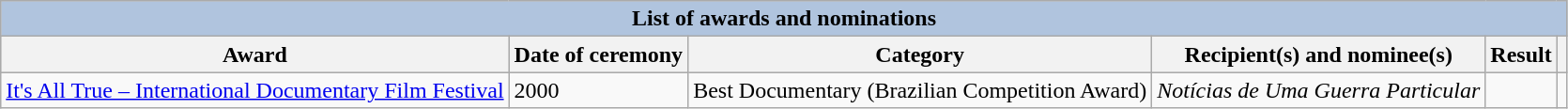<table class="wikitable sortable">
<tr style="background:#ccc; text-align:center;">
<th colspan="6" style="background: LightSteelBlue;">List of awards and nominations</th>
</tr>
<tr style="background:#ccc; text-align:center;">
<th scope="col">Award</th>
<th scope="col">Date of ceremony</th>
<th scope="col">Category</th>
<th scope="col">Recipient(s) and nominee(s)</th>
<th scope="col">Result</th>
<th scope="col" class="unsortable"></th>
</tr>
<tr>
<td rowspan="1"><a href='#'>It's All True – International Documentary Film Festival</a></td>
<td>2000</td>
<td>Best Documentary (Brazilian Competition Award)</td>
<td><em>Notícias de Uma Guerra Particular</em></td>
<td></td>
<td style="text-align:center;"></td>
</tr>
</table>
